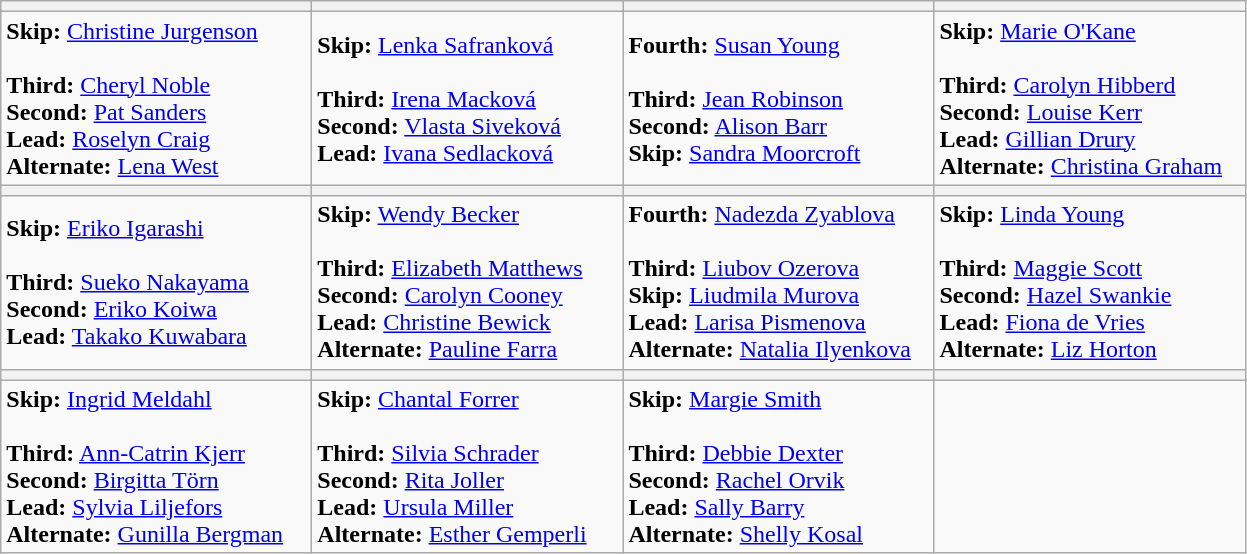<table class="wikitable">
<tr>
<th bgcolor="#efefef" width="200"></th>
<th bgcolor="#efefef" width="200"></th>
<th bgcolor="#efefef" width="200"></th>
<th bgcolor="#efefef" width="200"></th>
</tr>
<tr>
<td><strong>Skip:</strong> <a href='#'>Christine Jurgenson</a> <br><br><strong>Third:</strong> <a href='#'>Cheryl Noble</a> <br>
<strong>Second:</strong> <a href='#'>Pat Sanders</a> <br>
<strong>Lead:</strong> <a href='#'>Roselyn Craig</a> <br>
<strong>Alternate:</strong> <a href='#'>Lena West</a></td>
<td><strong>Skip:</strong> <a href='#'>Lenka Safranková</a> <br><br><strong>Third:</strong> <a href='#'>Irena Macková</a> <br>
<strong>Second:</strong> <a href='#'>Vlasta Siveková</a> <br>
<strong>Lead:</strong> <a href='#'>Ivana Sedlacková</a></td>
<td><strong>Fourth:</strong> <a href='#'>Susan Young</a> <br><br><strong>Third:</strong> <a href='#'>Jean Robinson</a> <br>
<strong>Second:</strong> <a href='#'>Alison Barr</a> <br>
<strong>Skip:</strong> <a href='#'>Sandra Moorcroft</a></td>
<td><strong>Skip:</strong> <a href='#'>Marie O'Kane</a> <br><br><strong>Third:</strong> <a href='#'>Carolyn Hibberd</a> <br>
<strong>Second:</strong> <a href='#'>Louise Kerr</a> <br>
<strong>Lead:</strong> <a href='#'>Gillian Drury</a> <br>
<strong>Alternate:</strong> <a href='#'>Christina Graham</a></td>
</tr>
<tr>
<th bgcolor="#efefef" width="200"></th>
<th bgcolor="#efefef" width="200"></th>
<th bgcolor="#efefef" width="200"></th>
<th bgcolor="#efefef" width="200"></th>
</tr>
<tr>
<td><strong>Skip:</strong> <a href='#'>Eriko Igarashi</a> <br><br><strong>Third:</strong> <a href='#'>Sueko Nakayama</a> <br>
<strong>Second:</strong> <a href='#'>Eriko Koiwa</a> <br>
<strong>Lead:</strong> <a href='#'>Takako Kuwabara</a></td>
<td><strong>Skip:</strong> <a href='#'>Wendy Becker</a> <br><br><strong>Third:</strong> <a href='#'>Elizabeth Matthews</a> <br>
<strong>Second:</strong> <a href='#'>Carolyn Cooney</a> <br>
<strong>Lead:</strong> <a href='#'>Christine Bewick</a> <br>
<strong>Alternate:</strong> <a href='#'>Pauline Farra</a></td>
<td><strong>Fourth:</strong> <a href='#'>Nadezda Zyablova</a> <br><br><strong>Third:</strong> <a href='#'>Liubov Ozerova</a> <br>
<strong>Skip:</strong> <a href='#'>Liudmila Murova</a> <br>
<strong>Lead:</strong> <a href='#'>Larisa Pismenova</a> <br>
<strong>Alternate:</strong> <a href='#'>Natalia Ilyenkova</a></td>
<td><strong>Skip:</strong> <a href='#'>Linda Young</a> <br><br><strong>Third:</strong> <a href='#'>Maggie Scott</a> <br>
<strong>Second:</strong> <a href='#'>Hazel Swankie</a> <br>
<strong>Lead:</strong> <a href='#'>Fiona de Vries</a> <br>
<strong>Alternate:</strong> <a href='#'>Liz Horton</a></td>
</tr>
<tr>
<th bgcolor="#efefef" width="200"></th>
<th bgcolor="#efefef" width="200"></th>
<th bgcolor="#efefef" width="200"></th>
<th bgcolor="#efefef" width="200"></th>
</tr>
<tr>
<td><strong>Skip:</strong> <a href='#'>Ingrid Meldahl</a> <br><br><strong>Third:</strong> <a href='#'>Ann-Catrin Kjerr</a> <br>
<strong>Second:</strong> <a href='#'>Birgitta Törn</a> <br>
<strong>Lead:</strong> <a href='#'>Sylvia Liljefors</a> <br>
<strong>Alternate:</strong> <a href='#'>Gunilla Bergman</a></td>
<td><strong>Skip:</strong> <a href='#'>Chantal Forrer</a> <br><br><strong>Third:</strong> <a href='#'>Silvia Schrader</a> <br>
<strong>Second:</strong> <a href='#'>Rita Joller</a> <br>
<strong>Lead:</strong> <a href='#'>Ursula Miller</a> <br>
<strong>Alternate:</strong> <a href='#'>Esther Gemperli</a></td>
<td><strong>Skip:</strong> <a href='#'>Margie Smith</a> <br><br><strong>Third:</strong> <a href='#'>Debbie Dexter</a> <br>
<strong>Second:</strong> <a href='#'>Rachel Orvik</a> <br>
<strong>Lead:</strong> <a href='#'>Sally Barry</a> <br>
<strong>Alternate:</strong> <a href='#'>Shelly Kosal</a></td>
<td></td>
</tr>
</table>
